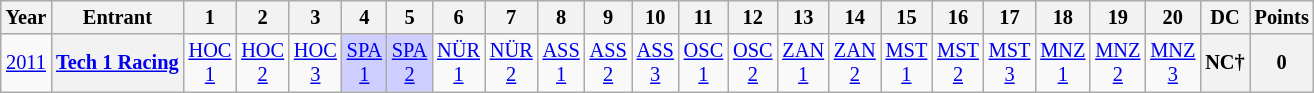<table class="wikitable" style="text-align:center; font-size:85%">
<tr>
<th>Year</th>
<th>Entrant</th>
<th>1</th>
<th>2</th>
<th>3</th>
<th>4</th>
<th>5</th>
<th>6</th>
<th>7</th>
<th>8</th>
<th>9</th>
<th>10</th>
<th>11</th>
<th>12</th>
<th>13</th>
<th>14</th>
<th>15</th>
<th>16</th>
<th>17</th>
<th>18</th>
<th>19</th>
<th>20</th>
<th>DC</th>
<th>Points</th>
</tr>
<tr>
<td><a href='#'>2011</a></td>
<th><a href='#'>Tech 1 Racing</a></th>
<td><a href='#'>HOC<br>1</a></td>
<td><a href='#'>HOC<br>2</a></td>
<td><a href='#'>HOC<br>3</a></td>
<td style="background:#cfcfff;"><a href='#'>SPA<br>1</a><br></td>
<td style="background:#cfcfff;"><a href='#'>SPA<br>2</a><br></td>
<td><a href='#'>NÜR<br>1</a></td>
<td><a href='#'>NÜR<br>2</a></td>
<td><a href='#'>ASS<br>1</a></td>
<td><a href='#'>ASS<br>2</a></td>
<td><a href='#'>ASS<br>3</a></td>
<td><a href='#'>OSC<br>1</a></td>
<td><a href='#'>OSC<br>2</a></td>
<td><a href='#'>ZAN<br>1</a></td>
<td><a href='#'>ZAN<br>2</a></td>
<td><a href='#'>MST<br>1</a></td>
<td><a href='#'>MST<br>2</a></td>
<td><a href='#'>MST<br>3</a></td>
<td><a href='#'>MNZ<br>1</a></td>
<td><a href='#'>MNZ<br>2</a></td>
<td><a href='#'>MNZ<br>3</a></td>
<th>NC†</th>
<th>0</th>
</tr>
</table>
